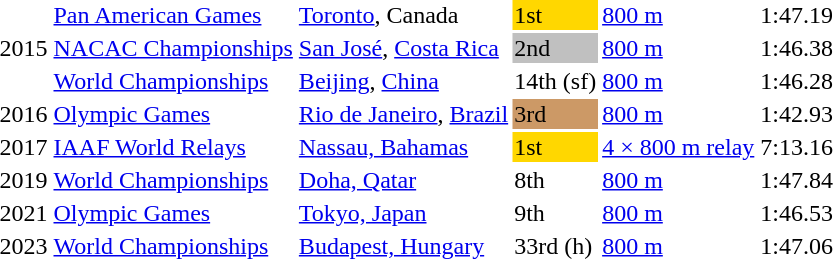<table>
<tr>
<td rowspan=3>2015</td>
<td><a href='#'>Pan American Games</a></td>
<td><a href='#'>Toronto</a>, Canada</td>
<td bgcolor=gold>1st</td>
<td><a href='#'>800 m</a></td>
<td>1:47.19</td>
</tr>
<tr>
<td><a href='#'>NACAC Championships</a></td>
<td><a href='#'>San José</a>, <a href='#'>Costa Rica</a></td>
<td style="background:silver;">2nd</td>
<td><a href='#'>800 m</a></td>
<td>1:46.38</td>
</tr>
<tr>
<td><a href='#'>World Championships</a></td>
<td><a href='#'>Beijing</a>, <a href='#'>China</a></td>
<td>14th (sf)</td>
<td><a href='#'>800 m</a></td>
<td>1:46.28</td>
</tr>
<tr>
<td>2016</td>
<td><a href='#'>Olympic Games</a></td>
<td><a href='#'>Rio de Janeiro</a>, <a href='#'>Brazil</a></td>
<td style="background:#c96;">3rd</td>
<td><a href='#'>800 m</a></td>
<td>1:42.93</td>
</tr>
<tr>
<td>2017</td>
<td><a href='#'>IAAF World Relays</a></td>
<td><a href='#'>Nassau, Bahamas</a></td>
<td bgcolor=gold>1st</td>
<td><a href='#'>4 × 800 m relay</a></td>
<td>7:13.16</td>
</tr>
<tr>
<td>2019</td>
<td><a href='#'>World Championships</a></td>
<td><a href='#'>Doha, Qatar</a></td>
<td>8th</td>
<td><a href='#'>800 m</a></td>
<td>1:47.84</td>
</tr>
<tr>
<td>2021</td>
<td><a href='#'>Olympic Games</a></td>
<td><a href='#'>Tokyo, Japan</a></td>
<td>9th</td>
<td><a href='#'>800 m</a></td>
<td>1:46.53</td>
</tr>
<tr>
<td>2023</td>
<td><a href='#'>World Championships</a></td>
<td><a href='#'>Budapest, Hungary</a></td>
<td>33rd (h)</td>
<td><a href='#'>800 m</a></td>
<td>1:47.06</td>
</tr>
</table>
